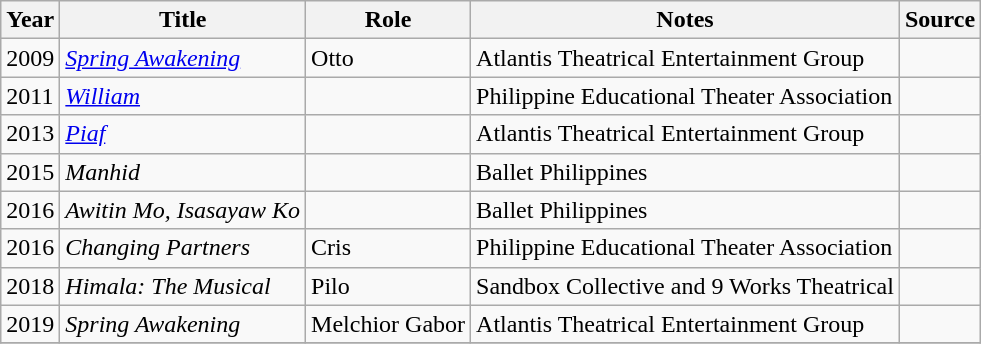<table class="wikitable sortable" >
<tr>
<th>Year</th>
<th>Title</th>
<th>Role</th>
<th class="unsortable">Notes </th>
<th class="unsortable">Source </th>
</tr>
<tr>
<td>2009</td>
<td><em><a href='#'>Spring Awakening</a></em></td>
<td>Otto</td>
<td>Atlantis Theatrical Entertainment Group</td>
<td></td>
</tr>
<tr>
<td>2011</td>
<td><em><a href='#'>William</a></em></td>
<td></td>
<td>Philippine Educational Theater Association</td>
<td></td>
</tr>
<tr>
<td>2013</td>
<td><em><a href='#'>Piaf</a></em></td>
<td></td>
<td>Atlantis Theatrical Entertainment Group</td>
<td></td>
</tr>
<tr>
<td>2015</td>
<td><em>Manhid</em></td>
<td></td>
<td>Ballet Philippines</td>
<td></td>
</tr>
<tr>
<td>2016</td>
<td><em>Awitin Mo, Isasayaw Ko</em></td>
<td></td>
<td>Ballet Philippines</td>
<td></td>
</tr>
<tr>
<td>2016</td>
<td><em>Changing Partners</em></td>
<td>Cris</td>
<td>Philippine Educational Theater Association</td>
<td></td>
</tr>
<tr>
<td>2018</td>
<td><em>Himala: The Musical</em></td>
<td>Pilo</td>
<td>Sandbox Collective and 9 Works Theatrical</td>
<td></td>
</tr>
<tr>
<td>2019</td>
<td><em>Spring Awakening</em></td>
<td>Melchior Gabor</td>
<td>Atlantis Theatrical Entertainment Group</td>
<td></td>
</tr>
<tr>
</tr>
</table>
